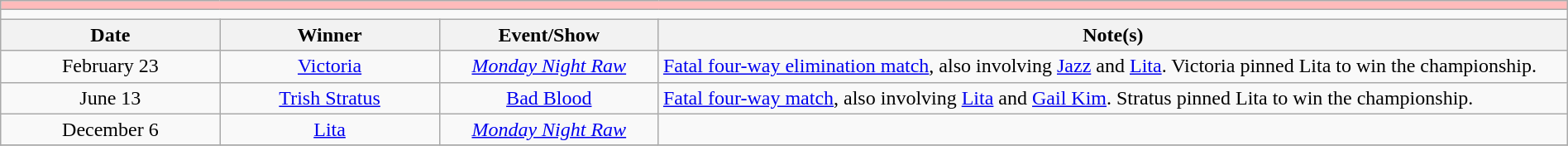<table class="wikitable" style="text-align:center; width:100%;">
<tr style="background:#FBB;">
<td colspan="5"></td>
</tr>
<tr>
<td colspan="5"><strong></strong></td>
</tr>
<tr>
<th width=14%>Date</th>
<th width=14%>Winner</th>
<th width=14%>Event/Show</th>
<th width=58%>Note(s)</th>
</tr>
<tr>
<td>February 23</td>
<td><a href='#'>Victoria</a></td>
<td><em><a href='#'>Monday Night Raw</a></em></td>
<td align=left><a href='#'>Fatal four-way elimination match</a>, also involving <a href='#'>Jazz</a> and <a href='#'>Lita</a>. Victoria pinned Lita to win the championship.</td>
</tr>
<tr>
<td>June 13</td>
<td><a href='#'>Trish Stratus</a></td>
<td><a href='#'>Bad Blood</a></td>
<td align=left><a href='#'>Fatal four-way match</a>, also involving <a href='#'>Lita</a> and <a href='#'>Gail Kim</a>. Stratus pinned Lita to win the championship.</td>
</tr>
<tr>
<td>December 6</td>
<td><a href='#'>Lita</a></td>
<td><em><a href='#'>Monday Night Raw</a></em></td>
<td></td>
</tr>
<tr>
</tr>
</table>
